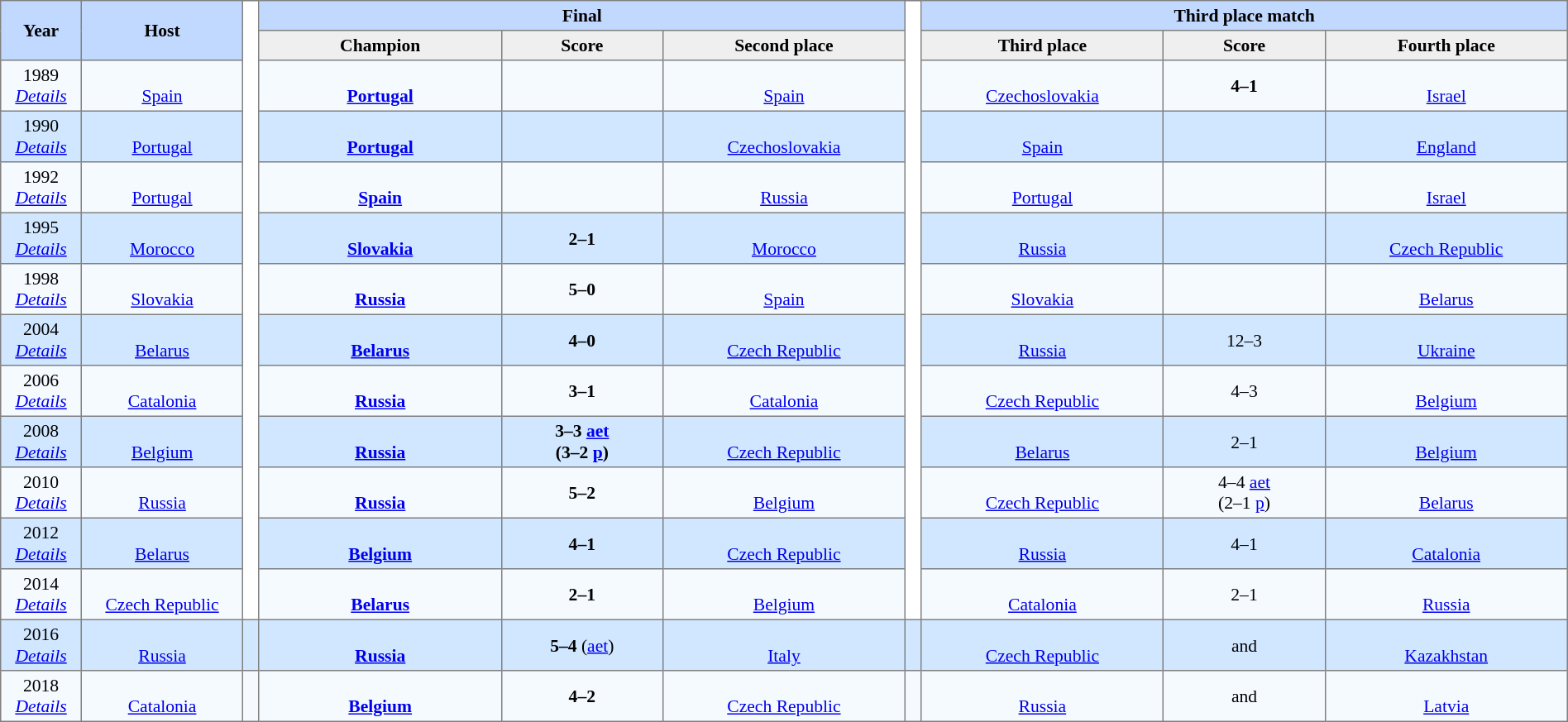<table border=1 style="border-collapse:collapse; font-size:90%;" cellpadding=3 cellspacing=0 width=100%>
<tr bgcolor=#C1D8FF>
<th rowspan=2 width=5%>Year</th>
<th rowspan=2 width=10%>Host</th>
<th width=1% rowspan=13 bgcolor=ffffff></th>
<th colspan=3>Final</th>
<th width=1% rowspan=13 bgcolor=ffffff></th>
<th colspan=3>Third place match</th>
</tr>
<tr bgcolor=#EFEFEF>
<th width=15%>Champion</th>
<th width=10%>Score</th>
<th width=15%>Second place</th>
<th width=15%>Third place</th>
<th width=10%>Score</th>
<th width=15%>Fourth place</th>
</tr>
<tr align=center bgcolor=#F5FAFF>
<td>1989<br><em><a href='#'>Details</a></em></td>
<td><br><a href='#'>Spain</a></td>
<td><br><strong><a href='#'>Portugal</a></strong></td>
<td></td>
<td><br><a href='#'>Spain</a></td>
<td><br><a href='#'>Czechoslovakia</a></td>
<td><strong>4–1</strong></td>
<td><br><a href='#'>Israel</a></td>
</tr>
<tr align=center bgcolor=#D0E7FF>
<td>1990<br><em><a href='#'>Details</a></em></td>
<td><br><a href='#'>Portugal</a></td>
<td><br><strong><a href='#'>Portugal</a></strong></td>
<td></td>
<td><br><a href='#'>Czechoslovakia</a></td>
<td><br><a href='#'>Spain</a></td>
<td></td>
<td><br><a href='#'>England</a></td>
</tr>
<tr align=center bgcolor=#F5FAFF>
<td>1992<br><em><a href='#'>Details</a></em></td>
<td><br><a href='#'>Portugal</a></td>
<td><br><strong><a href='#'>Spain</a></strong></td>
<td></td>
<td><br><a href='#'>Russia</a></td>
<td><br><a href='#'>Portugal</a></td>
<td></td>
<td><br><a href='#'>Israel</a></td>
</tr>
<tr align=center bgcolor=#D0E7FF>
<td>1995<br><em><a href='#'>Details</a></em></td>
<td><br><a href='#'>Morocco</a></td>
<td><br><strong><a href='#'>Slovakia</a></strong></td>
<td><strong>2–1</strong></td>
<td><br><a href='#'>Morocco</a></td>
<td><br><a href='#'>Russia</a></td>
<td></td>
<td><br><a href='#'>Czech Republic</a></td>
</tr>
<tr align=center bgcolor=#F5FAFF>
<td>1998<br><em><a href='#'>Details</a></em></td>
<td><br><a href='#'>Slovakia</a></td>
<td><br><strong><a href='#'>Russia</a></strong></td>
<td><strong>5–0</strong></td>
<td><br><a href='#'>Spain</a></td>
<td><br><a href='#'>Slovakia</a></td>
<td></td>
<td><br><a href='#'>Belarus</a></td>
</tr>
<tr align=center bgcolor=#D0E7FF>
<td>2004<br><em><a href='#'>Details</a></em></td>
<td><br><a href='#'>Belarus</a></td>
<td><br><strong><a href='#'>Belarus</a></strong></td>
<td><strong>4–0</strong></td>
<td><br><a href='#'>Czech Republic</a></td>
<td><br><a href='#'>Russia</a></td>
<td>12–3</td>
<td><br><a href='#'>Ukraine</a></td>
</tr>
<tr align=center bgcolor=#F5FAFF>
<td>2006<br><em><a href='#'>Details</a></em></td>
<td><br><a href='#'>Catalonia</a></td>
<td><br><strong><a href='#'>Russia</a></strong></td>
<td><strong>3–1</strong></td>
<td><br><a href='#'>Catalonia</a></td>
<td><br><a href='#'>Czech Republic</a></td>
<td>4–3</td>
<td><br><a href='#'>Belgium</a></td>
</tr>
<tr align=center bgcolor=#D0E7FF>
<td>2008<br><em><a href='#'>Details</a></em></td>
<td><br><a href='#'>Belgium</a></td>
<td><br><strong><a href='#'>Russia</a></strong></td>
<td><strong>3–3 <a href='#'>aet</a><br>(3–2 <a href='#'>p</a>)</strong></td>
<td><br><a href='#'>Czech Republic</a></td>
<td><br><a href='#'>Belarus</a></td>
<td>2–1</td>
<td><br><a href='#'>Belgium</a></td>
</tr>
<tr align=center bgcolor=#F5FAFF>
<td>2010<br><em><a href='#'>Details</a></em></td>
<td><br><a href='#'>Russia</a></td>
<td><br><strong><a href='#'>Russia</a></strong></td>
<td><strong>5–2</strong></td>
<td><br><a href='#'>Belgium</a></td>
<td><br><a href='#'>Czech Republic</a></td>
<td>4–4 <a href='#'>aet</a><br>(2–1 <a href='#'>p</a>)</td>
<td><br><a href='#'>Belarus</a></td>
</tr>
<tr align=center bgcolor=#D0E7FF>
<td>2012<br><em><a href='#'>Details</a></em></td>
<td><br><a href='#'>Belarus</a></td>
<td><br><strong><a href='#'>Belgium</a></strong></td>
<td><strong>4–1</strong></td>
<td><br><a href='#'>Czech Republic</a></td>
<td><br><a href='#'>Russia</a></td>
<td>4–1</td>
<td><br><a href='#'>Catalonia</a></td>
</tr>
<tr align=center bgcolor=#F5FAFF>
<td>2014<br><em><a href='#'>Details</a></em></td>
<td><br><a href='#'>Czech Republic</a></td>
<td><br><strong><a href='#'>Belarus</a></strong></td>
<td><strong>2–1</strong></td>
<td><br><a href='#'>Belgium</a></td>
<td><br><a href='#'>Catalonia</a></td>
<td>2–1</td>
<td><br><a href='#'>Russia</a></td>
</tr>
<tr align=center bgcolor=#D0E7FF>
<td>2016<br><em><a href='#'>Details</a></em></td>
<td><br><a href='#'>Russia</a></td>
<td></td>
<td><br><strong><a href='#'>Russia</a></strong></td>
<td><strong>5–4</strong> (<a href='#'>aet</a>)</td>
<td><br><a href='#'>Italy</a></td>
<td></td>
<td><br><a href='#'>Czech Republic</a></td>
<td>and</td>
<td><br><a href='#'>Kazakhstan</a></td>
</tr>
<tr align=center bgcolor=#F5FAFF>
<td>2018<br><em><a href='#'>Details</a></em></td>
<td><br><a href='#'>Catalonia</a></td>
<td></td>
<td><br><strong><a href='#'>Belgium</a></strong></td>
<td><strong>4–2</strong></td>
<td><br><a href='#'>Czech Republic</a></td>
<td></td>
<td><br><a href='#'>Russia</a></td>
<td>and</td>
<td><br><a href='#'>Latvia</a></td>
</tr>
</table>
